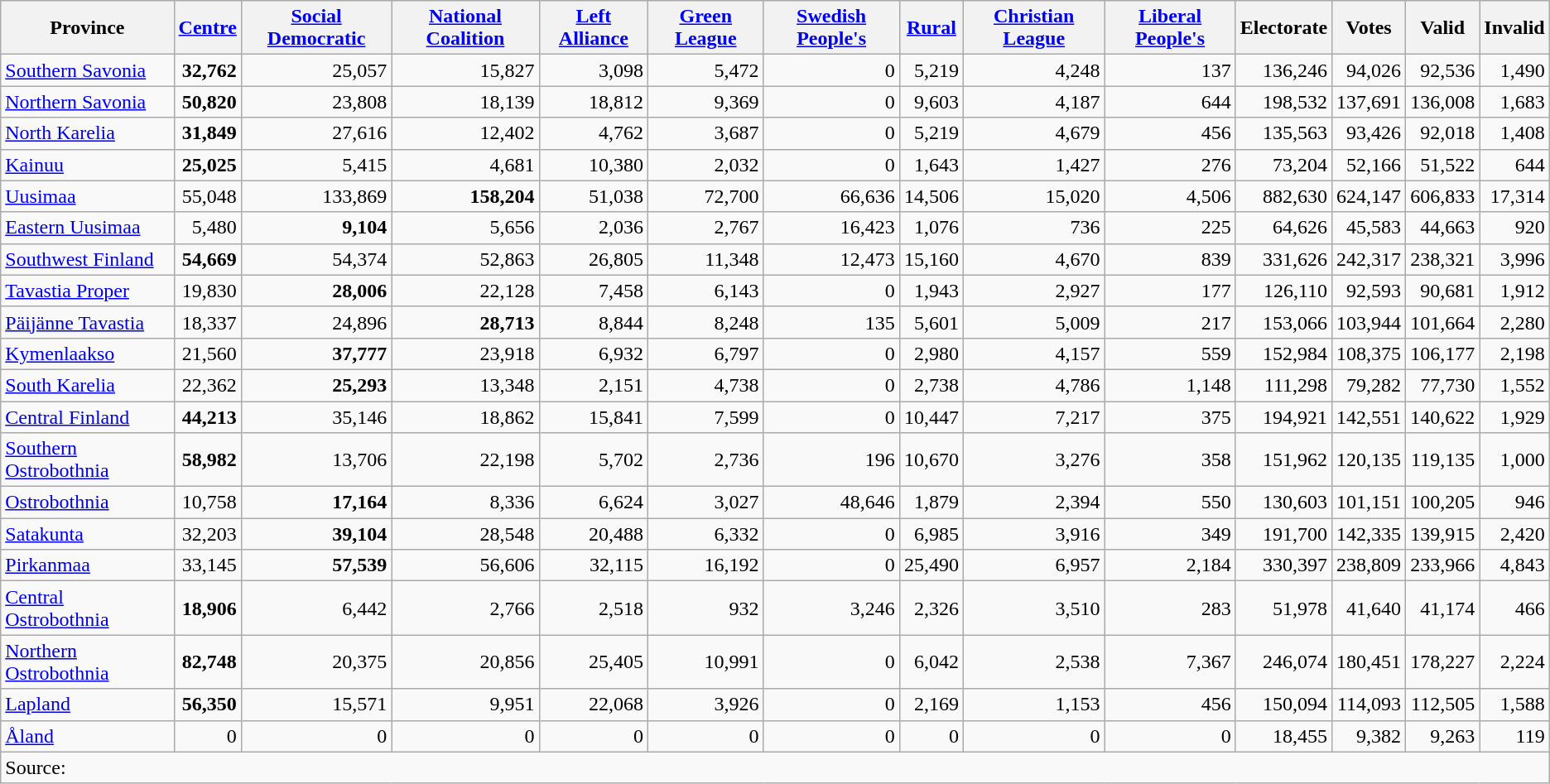<table class="wikitable sortable" style=text-align:right>
<tr>
<th>Province</th>
<th><a href='#'>Centre</a></th>
<th><a href='#'>Social Democratic</a></th>
<th><a href='#'>National Coalition</a></th>
<th><a href='#'>Left Alliance</a></th>
<th><a href='#'>Green League</a></th>
<th><a href='#'>Swedish People's</a></th>
<th><a href='#'>Rural</a></th>
<th><a href='#'>Christian League</a></th>
<th><a href='#'>Liberal People's</a></th>
<th>Electorate</th>
<th>Votes</th>
<th>Valid</th>
<th>Invalid</th>
</tr>
<tr>
<td align=left><a href='#'>Southern Savonia</a></td>
<td><strong>32,762</strong></td>
<td>25,057</td>
<td>15,827</td>
<td>3,098</td>
<td>5,472</td>
<td>0</td>
<td>5,219</td>
<td>4,248</td>
<td>137</td>
<td>136,246</td>
<td>94,026</td>
<td>92,536</td>
<td>1,490</td>
</tr>
<tr>
<td align=left><a href='#'>Northern Savonia</a></td>
<td><strong>50,820</strong></td>
<td>23,808</td>
<td>18,139</td>
<td>18,812</td>
<td>9,369</td>
<td>0</td>
<td>9,603</td>
<td>4,187</td>
<td>644</td>
<td>198,532</td>
<td>137,691</td>
<td>136,008</td>
<td>1,683</td>
</tr>
<tr>
<td align=left><a href='#'>North Karelia</a></td>
<td><strong>31,849</strong></td>
<td>27,616</td>
<td>12,402</td>
<td>4,762</td>
<td>3,687</td>
<td>0</td>
<td>5,219</td>
<td>4,679</td>
<td>456</td>
<td>135,563</td>
<td>93,426</td>
<td>92,018</td>
<td>1,408</td>
</tr>
<tr>
<td align=left><a href='#'>Kainuu</a></td>
<td><strong>25,025</strong></td>
<td>5,415</td>
<td>4,681</td>
<td>10,380</td>
<td>2,032</td>
<td>0</td>
<td>1,643</td>
<td>1,427</td>
<td>276</td>
<td>73,204</td>
<td>52,166</td>
<td>51,522</td>
<td>644</td>
</tr>
<tr>
<td align=left><a href='#'>Uusimaa</a></td>
<td>55,048</td>
<td>133,869</td>
<td><strong>158,204</strong></td>
<td>51,038</td>
<td>72,700</td>
<td>66,636</td>
<td>14,506</td>
<td>15,020</td>
<td>4,506</td>
<td>882,630</td>
<td>624,147</td>
<td>606,833</td>
<td>17,314</td>
</tr>
<tr>
<td align=left><a href='#'>Eastern Uusimaa</a></td>
<td>5,480</td>
<td><strong>9,104</strong></td>
<td>5,656</td>
<td>2,036</td>
<td>2,767</td>
<td>16,423</td>
<td>1,076</td>
<td>736</td>
<td>225</td>
<td>64,626</td>
<td>45,583</td>
<td>44,663</td>
<td>920</td>
</tr>
<tr>
<td align=left><a href='#'>Southwest Finland</a></td>
<td><strong>54,669</strong></td>
<td>54,374</td>
<td>52,863</td>
<td>26,805</td>
<td>11,348</td>
<td>12,473</td>
<td>15,160</td>
<td>4,670</td>
<td>839</td>
<td>331,626</td>
<td>242,317</td>
<td>238,321</td>
<td>3,996</td>
</tr>
<tr>
<td align=left><a href='#'>Tavastia Proper</a></td>
<td>19,830</td>
<td><strong>28,006</strong></td>
<td>22,128</td>
<td>7,458</td>
<td>6,143</td>
<td>0</td>
<td>1,943</td>
<td>2,927</td>
<td>177</td>
<td>126,110</td>
<td>92,593</td>
<td>90,681</td>
<td>1,912</td>
</tr>
<tr>
<td align=left><a href='#'>Päijänne Tavastia</a></td>
<td>18,337</td>
<td>24,896</td>
<td><strong>28,713</strong></td>
<td>8,844</td>
<td>8,248</td>
<td>135</td>
<td>5,601</td>
<td>5,009</td>
<td>217</td>
<td>153,066</td>
<td>103,944</td>
<td>101,664</td>
<td>2,280</td>
</tr>
<tr>
<td align=left><a href='#'>Kymenlaakso</a></td>
<td>21,560</td>
<td><strong>37,777</strong></td>
<td>23,918</td>
<td>6,932</td>
<td>6,797</td>
<td>0</td>
<td>2,980</td>
<td>4,157</td>
<td>559</td>
<td>152,984</td>
<td>108,375</td>
<td>106,177</td>
<td>2,198</td>
</tr>
<tr>
<td align=left><a href='#'>South Karelia</a></td>
<td>22,362</td>
<td><strong>25,293</strong></td>
<td>13,348</td>
<td>2,151</td>
<td>4,738</td>
<td>0</td>
<td>2,738</td>
<td>4,786</td>
<td>1,148</td>
<td>111,298</td>
<td>79,282</td>
<td>77,730</td>
<td>1,552</td>
</tr>
<tr>
<td align=left><a href='#'>Central Finland</a></td>
<td><strong>44,213</strong></td>
<td>35,146</td>
<td>18,862</td>
<td>15,841</td>
<td>7,599</td>
<td>0</td>
<td>10,447</td>
<td>7,217</td>
<td>375</td>
<td>194,921</td>
<td>142,551</td>
<td>140,622</td>
<td>1,929</td>
</tr>
<tr>
<td align=left><a href='#'>Southern Ostrobothnia</a></td>
<td><strong>58,982</strong></td>
<td>13,706</td>
<td>22,198</td>
<td>5,702</td>
<td>2,736</td>
<td>196</td>
<td>10,670</td>
<td>3,276</td>
<td>358</td>
<td>151,962</td>
<td>120,135</td>
<td>119,135</td>
<td>1,000</td>
</tr>
<tr>
<td align=left><a href='#'>Ostrobothnia</a></td>
<td>10,758</td>
<td><strong>17,164</strong></td>
<td>8,336</td>
<td>6,624</td>
<td>3,027</td>
<td>48,646</td>
<td>1,879</td>
<td>2,394</td>
<td>550</td>
<td>130,603</td>
<td>101,151</td>
<td>100,205</td>
<td>946</td>
</tr>
<tr>
<td align=left><a href='#'>Satakunta</a></td>
<td>32,203</td>
<td><strong>39,104</strong></td>
<td>28,548</td>
<td>20,488</td>
<td>6,332</td>
<td>0</td>
<td>6,985</td>
<td>3,916</td>
<td>349</td>
<td>191,700</td>
<td>142,335</td>
<td>139,915</td>
<td>2,420</td>
</tr>
<tr>
<td align=left><a href='#'>Pirkanmaa</a></td>
<td>33,145</td>
<td><strong>57,539</strong></td>
<td>56,606</td>
<td>32,115</td>
<td>16,192</td>
<td>0</td>
<td>25,490</td>
<td>6,957</td>
<td>2,184</td>
<td>330,397</td>
<td>238,809</td>
<td>233,966</td>
<td>4,843</td>
</tr>
<tr>
<td align=left><a href='#'>Central Ostrobothnia</a></td>
<td><strong>18,906</strong></td>
<td>6,442</td>
<td>2,766</td>
<td>2,518</td>
<td>932</td>
<td>3,246</td>
<td>2,326</td>
<td>3,510</td>
<td>283</td>
<td>51,978</td>
<td>41,640</td>
<td>41,174</td>
<td>466</td>
</tr>
<tr>
<td align=left><a href='#'>Northern Ostrobothnia</a></td>
<td><strong>82,748</strong></td>
<td>20,375</td>
<td>20,856</td>
<td>25,405</td>
<td>10,991</td>
<td>0</td>
<td>6,042</td>
<td>2,538</td>
<td>7,367</td>
<td>246,074</td>
<td>180,451</td>
<td>178,227</td>
<td>2,224</td>
</tr>
<tr>
<td align=left><a href='#'>Lapland</a></td>
<td><strong>56,350</strong></td>
<td>15,571</td>
<td>9,951</td>
<td>22,068</td>
<td>3,926</td>
<td>0</td>
<td>2,169</td>
<td>1,153</td>
<td>456</td>
<td>150,094</td>
<td>114,093</td>
<td>112,505</td>
<td>1,588</td>
</tr>
<tr>
<td align=left><a href='#'>Åland</a></td>
<td>0</td>
<td>0</td>
<td>0</td>
<td>0</td>
<td>0</td>
<td>0</td>
<td>0</td>
<td>0</td>
<td>0</td>
<td>18,455</td>
<td>9,382</td>
<td>9,263</td>
<td>119</td>
</tr>
<tr>
<td align=left colspan=14>Source:  </td>
</tr>
</table>
